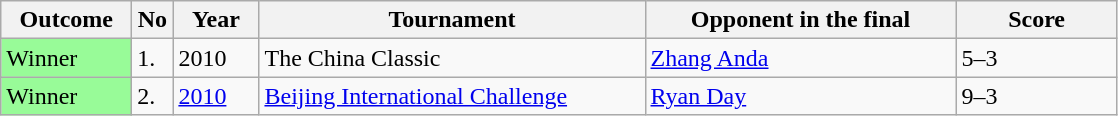<table class="sortable wikitable">
<tr>
<th width="80">Outcome</th>
<th width="20">No</th>
<th width="50">Year</th>
<th width="250">Tournament</th>
<th width="200">Opponent in the final</th>
<th width="100">Score</th>
</tr>
<tr>
<td style="background:#98FB98">Winner</td>
<td>1.</td>
<td>2010</td>
<td>The China Classic</td>
<td> <a href='#'>Zhang Anda</a></td>
<td>5–3</td>
</tr>
<tr>
<td style="background:#98FB98">Winner</td>
<td>2.</td>
<td><a href='#'>2010</a></td>
<td><a href='#'>Beijing International Challenge</a></td>
<td> <a href='#'>Ryan Day</a></td>
<td>9–3</td>
</tr>
</table>
